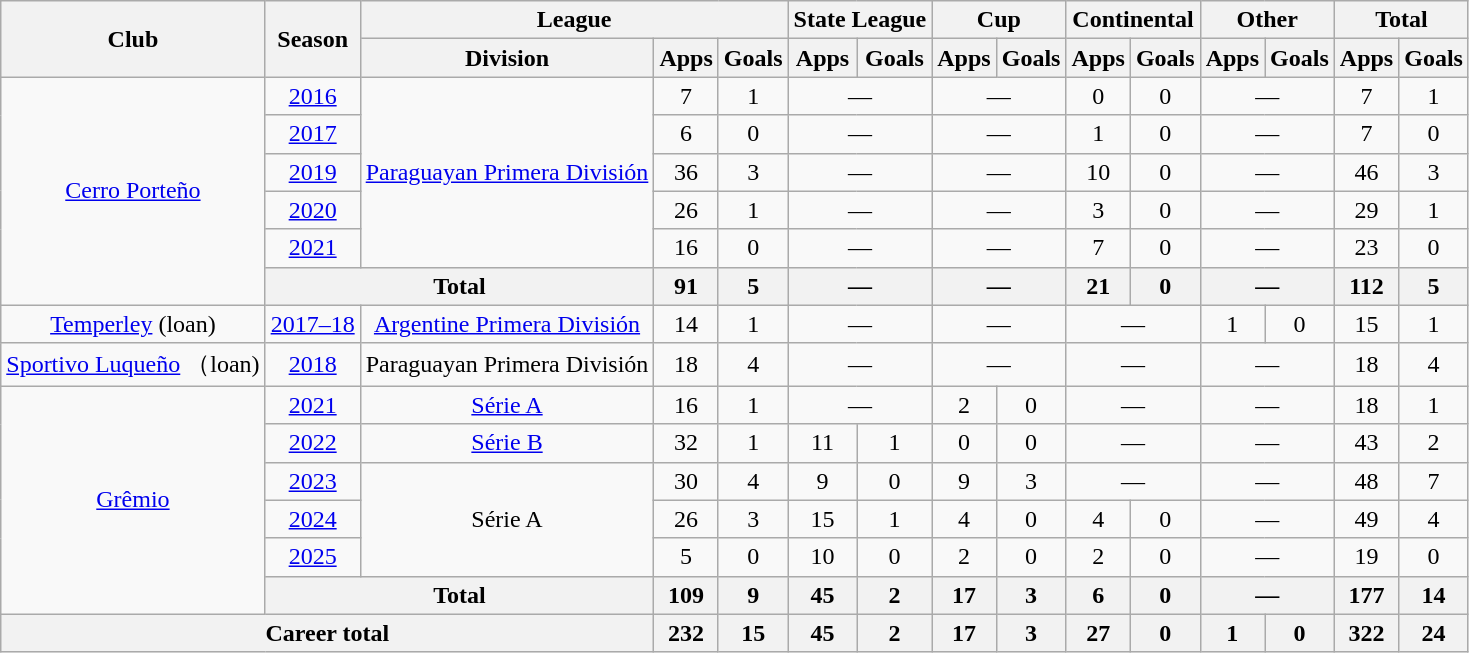<table class="wikitable" style="text-align: center">
<tr>
<th rowspan="2">Club</th>
<th rowspan="2">Season</th>
<th colspan="3">League</th>
<th colspan="2">State League</th>
<th colspan="2">Cup</th>
<th colspan="2">Continental</th>
<th colspan="2">Other</th>
<th colspan="2">Total</th>
</tr>
<tr>
<th>Division</th>
<th>Apps</th>
<th>Goals</th>
<th>Apps</th>
<th>Goals</th>
<th>Apps</th>
<th>Goals</th>
<th>Apps</th>
<th>Goals</th>
<th>Apps</th>
<th>Goals</th>
<th>Apps</th>
<th>Goals</th>
</tr>
<tr>
<td rowspan="6"><a href='#'>Cerro Porteño</a></td>
<td><a href='#'>2016</a></td>
<td rowspan="5"><a href='#'>Paraguayan Primera División</a></td>
<td>7</td>
<td>1</td>
<td colspan="2">—</td>
<td colspan="2">—</td>
<td>0</td>
<td>0</td>
<td colspan="2">—</td>
<td>7</td>
<td>1</td>
</tr>
<tr>
<td><a href='#'>2017</a></td>
<td>6</td>
<td>0</td>
<td colspan="2">—</td>
<td colspan="2">—</td>
<td>1</td>
<td>0</td>
<td colspan="2">—</td>
<td>7</td>
<td>0</td>
</tr>
<tr>
<td><a href='#'>2019</a></td>
<td>36</td>
<td>3</td>
<td colspan="2">—</td>
<td colspan="2">—</td>
<td>10</td>
<td>0</td>
<td colspan="2">—</td>
<td>46</td>
<td>3</td>
</tr>
<tr>
<td><a href='#'>2020</a></td>
<td>26</td>
<td>1</td>
<td colspan="2">—</td>
<td colspan="2">—</td>
<td>3</td>
<td>0</td>
<td colspan="2">—</td>
<td>29</td>
<td>1</td>
</tr>
<tr>
<td><a href='#'>2021</a></td>
<td>16</td>
<td>0</td>
<td colspan="2">—</td>
<td colspan="2">—</td>
<td>7</td>
<td>0</td>
<td colspan="2">—</td>
<td>23</td>
<td>0</td>
</tr>
<tr>
<th colspan="2">Total</th>
<th>91</th>
<th>5</th>
<th colspan="2">—</th>
<th colspan="2">—</th>
<th>21</th>
<th>0</th>
<th colspan="2">—</th>
<th>112</th>
<th>5</th>
</tr>
<tr>
<td><a href='#'>Temperley</a> (loan)</td>
<td><a href='#'>2017–18</a></td>
<td><a href='#'>Argentine Primera División</a></td>
<td>14</td>
<td>1</td>
<td colspan="2">—</td>
<td colspan="2">—</td>
<td colspan="2">—</td>
<td>1</td>
<td>0</td>
<td>15</td>
<td>1</td>
</tr>
<tr>
<td><a href='#'>Sportivo Luqueño</a> （loan)</td>
<td><a href='#'>2018</a></td>
<td>Paraguayan Primera División</td>
<td>18</td>
<td>4</td>
<td colspan="2">—</td>
<td colspan="2">—</td>
<td colspan="2">—</td>
<td colspan="2">—</td>
<td>18</td>
<td>4</td>
</tr>
<tr>
<td rowspan="6"><a href='#'>Grêmio</a></td>
<td><a href='#'>2021</a></td>
<td><a href='#'>Série A</a></td>
<td>16</td>
<td>1</td>
<td colspan="2">—</td>
<td>2</td>
<td>0</td>
<td colspan="2">—</td>
<td colspan="2">—</td>
<td>18</td>
<td>1</td>
</tr>
<tr>
<td><a href='#'>2022</a></td>
<td><a href='#'>Série B</a></td>
<td>32</td>
<td>1</td>
<td>11</td>
<td>1</td>
<td>0</td>
<td>0</td>
<td colspan="2">—</td>
<td colspan="2">—</td>
<td>43</td>
<td>2</td>
</tr>
<tr>
<td><a href='#'>2023</a></td>
<td rowspan="3">Série A</td>
<td>30</td>
<td>4</td>
<td>9</td>
<td>0</td>
<td>9</td>
<td>3</td>
<td colspan="2">—</td>
<td colspan="2">—</td>
<td>48</td>
<td>7</td>
</tr>
<tr>
<td><a href='#'>2024</a></td>
<td>26</td>
<td>3</td>
<td>15</td>
<td>1</td>
<td>4</td>
<td>0</td>
<td>4</td>
<td>0</td>
<td colspan="2">—</td>
<td>49</td>
<td>4</td>
</tr>
<tr>
<td><a href='#'>2025</a></td>
<td>5</td>
<td>0</td>
<td>10</td>
<td>0</td>
<td>2</td>
<td>0</td>
<td>2</td>
<td>0</td>
<td colspan="2">—</td>
<td>19</td>
<td>0</td>
</tr>
<tr>
<th colspan="2">Total</th>
<th>109</th>
<th>9</th>
<th>45</th>
<th>2</th>
<th>17</th>
<th>3</th>
<th>6</th>
<th>0</th>
<th colspan="2">—</th>
<th>177</th>
<th>14</th>
</tr>
<tr>
<th colspan="3">Career total</th>
<th>232</th>
<th>15</th>
<th>45</th>
<th>2</th>
<th>17</th>
<th>3</th>
<th>27</th>
<th>0</th>
<th>1</th>
<th>0</th>
<th>322</th>
<th>24</th>
</tr>
</table>
